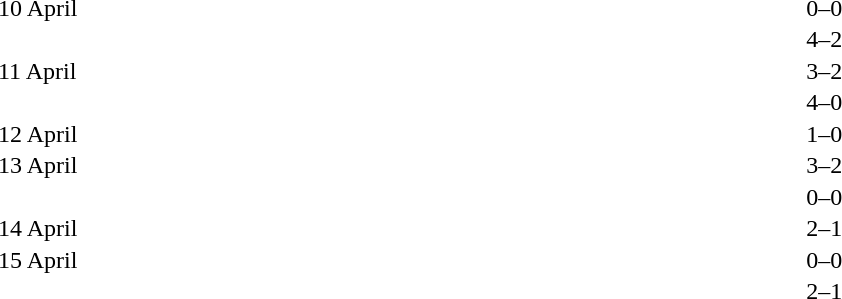<table cellspacing=1 width=70%>
<tr>
<th width=25%></th>
<th width=30%></th>
<th width=15%></th>
<th width=30%></th>
</tr>
<tr>
<td>10 April</td>
<td align=right></td>
<td align=center>0–0</td>
<td></td>
</tr>
<tr>
<td></td>
<td align=right></td>
<td align=center>4–2</td>
<td></td>
</tr>
<tr>
<td>11 April</td>
<td align=right></td>
<td align=center>3–2</td>
<td></td>
</tr>
<tr>
<td></td>
<td align=right></td>
<td align=center>4–0</td>
<td></td>
</tr>
<tr>
<td>12 April</td>
<td align=right></td>
<td align=center>1–0</td>
<td></td>
</tr>
<tr>
<td>13 April</td>
<td align=right></td>
<td align=center>3–2</td>
<td></td>
</tr>
<tr>
<td></td>
<td align=right></td>
<td align=center>0–0</td>
<td></td>
</tr>
<tr>
<td>14 April</td>
<td align=right></td>
<td align=center>2–1</td>
<td></td>
</tr>
<tr>
<td>15 April</td>
<td align=right></td>
<td align=center>0–0</td>
<td></td>
</tr>
<tr>
<td></td>
<td align=right></td>
<td align=center>2–1</td>
<td></td>
</tr>
</table>
